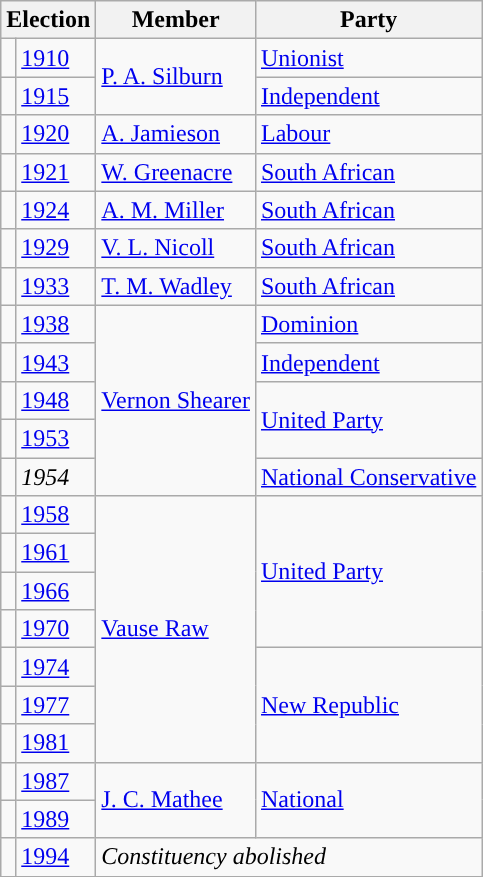<table class="wikitable">
<tr>
<th colspan="2">Election</th>
<th>Member</th>
<th>Party</th>
</tr>
<tr>
<td style="background-color: "></td>
<td><a href='#'>1910</a></td>
<td rowspan="2"><a href='#'>P. A. Silburn</a></td>
<td><a href='#'>Unionist</a></td>
</tr>
<tr>
<td style="background-color: "></td>
<td><a href='#'>1915</a></td>
<td><a href='#'>Independent</a></td>
</tr>
<tr>
<td style="background-color: "></td>
<td><a href='#'>1920</a></td>
<td><a href='#'>A. Jamieson</a></td>
<td><a href='#'>Labour</a></td>
</tr>
<tr>
<td style="background-color: "></td>
<td><a href='#'>1921</a></td>
<td><a href='#'>W. Greenacre</a></td>
<td><a href='#'>South African</a></td>
</tr>
<tr>
<td style="background-color: "></td>
<td><a href='#'>1924</a></td>
<td><a href='#'>A. M. Miller</a></td>
<td><a href='#'>South African</a></td>
</tr>
<tr>
<td style="background-color: "></td>
<td><a href='#'>1929</a></td>
<td><a href='#'>V. L. Nicoll</a></td>
<td><a href='#'>South African</a></td>
</tr>
<tr>
<td style="background-color: "></td>
<td><a href='#'>1933</a></td>
<td><a href='#'>T. M. Wadley</a></td>
<td><a href='#'>South African</a></td>
</tr>
<tr>
<td style="background-color: "></td>
<td><a href='#'>1938</a></td>
<td rowspan="5"><a href='#'>Vernon Shearer</a></td>
<td><a href='#'>Dominion</a></td>
</tr>
<tr>
<td style="background-color: "></td>
<td><a href='#'>1943</a></td>
<td><a href='#'>Independent</a></td>
</tr>
<tr>
<td style="background-color: "></td>
<td><a href='#'>1948</a></td>
<td rowspan="2"><a href='#'>United Party</a></td>
</tr>
<tr>
<td style="background-color: "></td>
<td><a href='#'>1953</a></td>
</tr>
<tr>
<td style="background-color: "></td>
<td><em>1954</em></td>
<td><a href='#'>National Conservative</a></td>
</tr>
<tr>
<td style="background-color: "></td>
<td><a href='#'>1958</a></td>
<td rowspan="7"><a href='#'>Vause Raw</a></td>
<td rowspan="4"><a href='#'>United Party</a></td>
</tr>
<tr>
<td style="background-color: "></td>
<td><a href='#'>1961</a></td>
</tr>
<tr>
<td style="background-color: "></td>
<td><a href='#'>1966</a></td>
</tr>
<tr>
<td style="background-color: "></td>
<td><a href='#'>1970</a></td>
</tr>
<tr>
<td style="background-color: "></td>
<td><a href='#'>1974</a></td>
<td rowspan="3"><a href='#'>New Republic</a></td>
</tr>
<tr>
<td style="background-color: "></td>
<td><a href='#'>1977</a></td>
</tr>
<tr>
<td style="background-color: "></td>
<td><a href='#'>1981</a></td>
</tr>
<tr>
<td style="background-color: "></td>
<td><a href='#'>1987</a></td>
<td rowspan="2"><a href='#'>J. C. Mathee</a></td>
<td rowspan="2"><a href='#'>National</a></td>
</tr>
<tr>
<td style="background-color: "></td>
<td><a href='#'>1989</a></td>
</tr>
<tr>
<td style="background-color: "></td>
<td><a href='#'>1994</a></td>
<td colspan="2"><em>Constituency abolished</em></td>
</tr>
<tr>
</tr>
</table>
